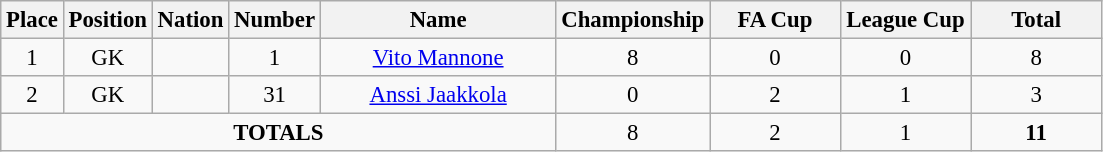<table class="wikitable" style="font-size: 95%; text-align: center;">
<tr>
<th width=20>Place</th>
<th width=20>Position</th>
<th width=20>Nation</th>
<th width=20>Number</th>
<th width=150>Name</th>
<th width=80>Championship</th>
<th width=80>FA Cup</th>
<th width=80>League Cup</th>
<th width=80><strong>Total</strong></th>
</tr>
<tr>
<td>1</td>
<td>GK</td>
<td></td>
<td>1</td>
<td><a href='#'>Vito Mannone</a></td>
<td>8</td>
<td>0</td>
<td>0</td>
<td>8</td>
</tr>
<tr>
<td>2</td>
<td>GK</td>
<td></td>
<td>31</td>
<td><a href='#'>Anssi Jaakkola</a></td>
<td>0</td>
<td>2</td>
<td>1</td>
<td>3</td>
</tr>
<tr>
<td colspan="5"><strong>TOTALS</strong></td>
<td>8</td>
<td>2</td>
<td>1</td>
<td><strong>11</strong></td>
</tr>
</table>
